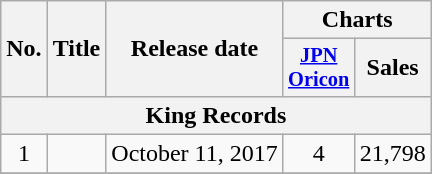<table class="wikitable">
<tr>
<th rowspan="2">No.</th>
<th rowspan="2">Title</th>
<th rowspan="2">Release date</th>
<th colspan="2">Charts</th>
</tr>
<tr>
<th style="width:3em;font-size:85%;"><a href='#'>JPN<br>Oricon</a><br></th>
<th>Sales</th>
</tr>
<tr>
<th colspan="5">King Records</th>
</tr>
<tr>
<td style="text-align:center;">1</td>
<td></td>
<td> October 11, 2017</td>
<td style="text-align:center;">4</td>
<td>21,798</td>
</tr>
<tr>
</tr>
</table>
